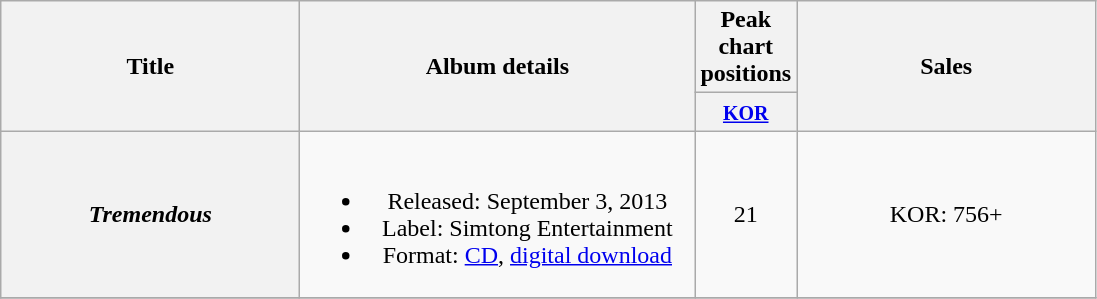<table class="wikitable plainrowheaders" style="text-align:center;">
<tr>
<th rowspan="2" style="width:12em;">Title</th>
<th rowspan="2" style="width:16em;">Album details</th>
<th colspan="1">Peak chart positions</th>
<th rowspan="2" style="width:12em;">Sales</th>
</tr>
<tr>
<th width="30"><small><a href='#'>KOR</a></small><br></th>
</tr>
<tr>
<th scope="row"><strong><em>Tremendous</em></strong></th>
<td><br><ul><li>Released: September 3, 2013</li><li>Label: Simtong Entertainment</li><li>Format: <a href='#'>CD</a>, <a href='#'>digital download</a></li></ul></td>
<td>21</td>
<td>KOR: 756+</td>
</tr>
<tr>
</tr>
</table>
